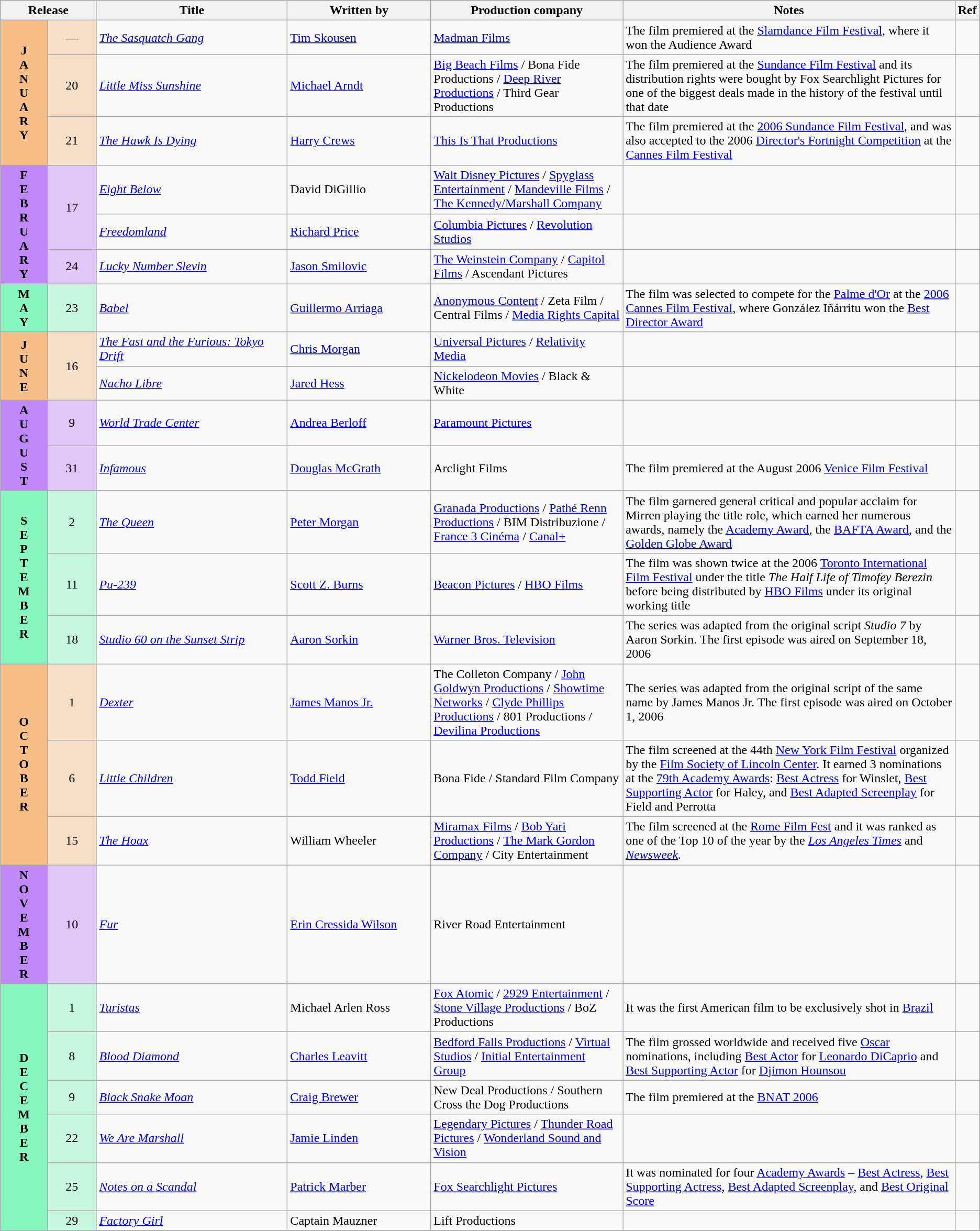<table class="wikitable sortable">
<tr style="background:#b0e0e6; text-align:center"y>
<th colspan="2" style="width:10%">Release</th>
<th style="width:20%">Title</th>
<th style="width:15%">Written by</th>
<th style="width:20%">Production company</th>
<th style="width:40%">Notes</th>
<th>Ref</th>
</tr>
<tr>
<th rowspan="3" style="text-align:center; background:#f7bf87; text color:#000;">J<br>A<br>N<br>U<br>A<br>R<br>Y</th>
<td rowspan="1" style="text-align:center; background:#f7dfc7">—</td>
<td><em><a href='#'>The Sasquatch Gang</a></em></td>
<td><a href='#'>Tim Skousen</a></td>
<td><a href='#'>Madman Films</a></td>
<td>The film premiered at the <a href='#'>Slamdance Film Festival</a>, where it won the Audience Award</td>
<td></td>
</tr>
<tr>
<td rowspan="1" style="text-align:center; background:#f7dfc7">20</td>
<td><em><a href='#'>Little Miss Sunshine</a></em></td>
<td><a href='#'>Michael Arndt</a></td>
<td><a href='#'>Big Beach Films</a> / Bona Fide Productions / <a href='#'>Deep River Productions</a> / Third Gear Productions</td>
<td>The film premiered at the <a href='#'>Sundance Film Festival</a> and its distribution rights were bought by Fox Searchlight Pictures for one of the biggest deals made in the history of the festival until that date</td>
<td></td>
</tr>
<tr>
<td rowspan="1" style="text-align:center; background:#f7dfc7">21</td>
<td><em><a href='#'>The Hawk Is Dying</a></em></td>
<td><a href='#'>Harry Crews</a></td>
<td><a href='#'>This Is That Productions</a></td>
<td>The film premiered at the <a href='#'>2006 Sundance Film Festival</a>, and was also accepted to the 2006 <a href='#'>Director's Fortnight Competition</a> at the <a href='#'>Cannes Film Festival</a></td>
<td></td>
</tr>
<tr>
<th rowspan="3" style="text-align:center; background:#bf87f7; textcolor:#000;">F<br>E<br>B<br>R<br>U<br>A<br>R<br>Y</th>
<td rowspan="2" style="text-align:center; background:#dfc7f7">17</td>
<td><em><a href='#'>Eight Below</a></em></td>
<td>David DiGillio</td>
<td><a href='#'>Walt Disney Pictures</a> / <a href='#'>Spyglass Entertainment</a> / <a href='#'>Mandeville Films</a> / <a href='#'>The Kennedy/Marshall Company</a></td>
<td></td>
<td></td>
</tr>
<tr>
<td><em><a href='#'>Freedomland</a></em></td>
<td><a href='#'>Richard Price</a></td>
<td><a href='#'>Columbia Pictures</a> / <a href='#'>Revolution Studios</a></td>
<td></td>
<td></td>
</tr>
<tr>
<td rowspan="1" style="text-align:center; background:#dfc7f7">24</td>
<td><em><a href='#'>Lucky Number Slevin</a></em></td>
<td><a href='#'>Jason Smilovic</a></td>
<td><a href='#'>The Weinstein Company</a> / <a href='#'>Capitol Films</a> / Ascendant Pictures</td>
<td></td>
<td></td>
</tr>
<tr>
<th rowspan="1" style="text-align:center; background:#87f7bf; textcolor:#000;">M<br>A<br>Y</th>
<td rowspan="1" style="text-align:center; background:#c7f7df">23</td>
<td><em><a href='#'>Babel</a></em></td>
<td><a href='#'>Guillermo Arriaga</a></td>
<td><a href='#'>Anonymous Content</a> / Zeta Film / Central Films / <a href='#'>Media Rights Capital</a></td>
<td>The film was selected to compete for the <a href='#'>Palme d'Or</a> at the <a href='#'>2006 Cannes Film Festival</a>, where González Iñárritu won the <a href='#'>Best Director Award</a></td>
<td></td>
</tr>
<tr>
<th rowspan="2" style="text-align:center; background:#f7bf87; textcolor:#000;">J<br>U<br>N<br>E</th>
<td rowspan="2" style="text-align:center; background:#f7dfc7">16</td>
<td><em><a href='#'>The Fast and the Furious: Tokyo Drift</a></em></td>
<td><a href='#'>Chris Morgan</a></td>
<td><a href='#'>Universal Pictures</a> / <a href='#'>Relativity Media</a></td>
<td></td>
<td></td>
</tr>
<tr>
<td><em><a href='#'>Nacho Libre</a></em></td>
<td><a href='#'>Jared Hess</a></td>
<td><a href='#'>Nickelodeon Movies</a> / Black & White</td>
<td></td>
<td></td>
</tr>
<tr>
<th rowspan="2" style="text-align:center; background:#bf87f7; textcolor:#000;">A<br>U<br>G<br>U<br>S<br>T</th>
<td rowspan="1" style="text-align:center; background:#dfc7f7">9</td>
<td><em><a href='#'>World Trade Center</a></em></td>
<td><a href='#'>Andrea Berloff</a></td>
<td><a href='#'>Paramount Pictures</a></td>
<td></td>
<td></td>
</tr>
<tr>
<td rowspan="1" style="text-align:center; background:#dfc7f7">31</td>
<td><em><a href='#'>Infamous</a></em></td>
<td><a href='#'>Douglas McGrath</a></td>
<td>Arclight Films</td>
<td>The film premiered at the August 2006 <a href='#'>Venice Film Festival</a></td>
<td></td>
</tr>
<tr>
<th rowspan="3" style="text-align:center; background:#87f7bf; textcolor:#000;">S<br>E<br>P<br>T<br>E<br>M<br>B<br>E<br>R</th>
<td rowspan="1" style="text-align:center; background:#c7f7df">2</td>
<td><em><a href='#'>The Queen</a></em></td>
<td><a href='#'>Peter Morgan</a></td>
<td><a href='#'>Granada Productions</a> / <a href='#'>Pathé Renn Productions</a> / BIM Distribuzione / <a href='#'>France 3 Cinéma</a> / <a href='#'>Canal+</a></td>
<td>The film garnered general critical and popular acclaim for Mirren playing the title role, which earned her numerous awards, namely the <a href='#'>Academy Award</a>, the <a href='#'>BAFTA Award</a>, and the <a href='#'>Golden Globe Award</a></td>
<td></td>
</tr>
<tr>
<td rowspan="1" style="text-align:center; background:#c7f7df">11</td>
<td><em><a href='#'>Pu-239</a></em></td>
<td><a href='#'>Scott Z. Burns</a></td>
<td><a href='#'>Beacon Pictures</a> / <a href='#'>HBO Films</a></td>
<td>The film was shown twice at the 2006 <a href='#'>Toronto International Film Festival</a> under the title <em>The Half Life of Timofey Berezin</em> before being distributed by <a href='#'>HBO Films</a> under its original working title</td>
<td></td>
</tr>
<tr>
<td rowspan="1" style="text-align:center; background:#c7f7df">18</td>
<td><em><a href='#'>Studio 60 on the Sunset Strip</a></em></td>
<td><a href='#'>Aaron Sorkin</a></td>
<td><a href='#'>Warner Bros. Television</a></td>
<td>The series was adapted from the original script <em>Studio 7</em> by Aaron Sorkin. The first episode was aired on September 18, 2006</td>
<td></td>
</tr>
<tr>
<th rowspan="3" style="text-align:center; background:#f7bf87; text color:#000;">O<br>C<br>T<br>O<br>B<br>E<br>R</th>
<td rowspan="1" style="text-align:center; background:#f7dfc7">1</td>
<td><em><a href='#'>Dexter</a></em></td>
<td><a href='#'>James Manos Jr.</a></td>
<td>The Colleton Company / <a href='#'>John Goldwyn Productions</a> / <a href='#'>Showtime Networks</a> / <a href='#'>Clyde Phillips Productions</a> / 801 Productions / <a href='#'>Devilina Productions</a></td>
<td>The series was adapted from the original script of the same name by James Manos Jr. The first episode was aired on October 1, 2006</td>
<td></td>
</tr>
<tr>
<td rowspan="1" style="text-align:center; background:#f7dfc7">6</td>
<td><em><a href='#'>Little Children</a></em></td>
<td><a href='#'>Todd Field</a></td>
<td>Bona Fide / Standard Film Company</td>
<td>The film screened at the 44th <a href='#'>New York Film Festival</a> organized by the <a href='#'>Film Society of Lincoln Center</a>. It earned 3 nominations at the <a href='#'>79th Academy Awards</a>: <a href='#'>Best Actress</a> for Winslet, <a href='#'>Best Supporting Actor</a> for Haley, and <a href='#'>Best Adapted Screenplay</a> for Field and Perrotta</td>
<td></td>
</tr>
<tr>
<td rowspan="1" style="text-align:center; background:#f7dfc7">15</td>
<td><em><a href='#'>The Hoax</a></em></td>
<td>William Wheeler</td>
<td><a href='#'>Miramax Films</a> / <a href='#'>Bob Yari Productions</a> / <a href='#'>The Mark Gordon Company</a> / City Entertainment</td>
<td>The film screened at the <a href='#'>Rome Film Fest</a> and it was ranked as one of the Top 10 of the year by the <em><a href='#'>Los Angeles Times</a></em> and <em><a href='#'>Newsweek</a>.</em></td>
<td></td>
</tr>
<tr>
<th rowspan="1" style="text-align:center; background:#bf87f7; textcolor:#000;">N<br>O<br>V<br>E<br>M<br>B<br>E<br>R</th>
<td rowspan="1" style="text-align:center; background:#dfc7f7">10</td>
<td><em><a href='#'>Fur</a></em></td>
<td><a href='#'>Erin Cressida Wilson</a></td>
<td>River Road Entertainment</td>
<td></td>
<td></td>
</tr>
<tr>
<th rowspan="6" style="text-align:center; background:#87f7bf; textcolor:#000;">D<br>E<br>C<br>E<br>M<br>B<br>E<br>R</th>
<td rowspan="1" style="text-align:center; background:#c7f7df">1</td>
<td><em><a href='#'>Turistas</a></em></td>
<td>Michael Arlen Ross</td>
<td><a href='#'>Fox Atomic</a> / <a href='#'>2929 Entertainment</a> / <a href='#'>Stone Village Productions</a> / BoZ Productions</td>
<td>It was the first American film to be exclusively shot in <a href='#'>Brazil</a></td>
<td></td>
</tr>
<tr>
<td rowspan="1" style="text-align:center; background:#c7f7df">8</td>
<td><em><a href='#'>Blood Diamond</a></em></td>
<td><a href='#'>Charles Leavitt</a></td>
<td><a href='#'>Bedford Falls Productions</a> / <a href='#'>Virtual Studios</a> / <a href='#'>Initial Entertainment Group</a></td>
<td>The film grossed  worldwide and received five <a href='#'>Oscar</a> nominations, including <a href='#'>Best Actor</a> for <a href='#'>Leonardo DiCaprio</a> and <a href='#'>Best Supporting Actor</a> for <a href='#'>Djimon Hounsou</a></td>
<td></td>
</tr>
<tr>
<td rowspan="1" style="text-align:center; background:#c7f7df">9</td>
<td><em><a href='#'>Black Snake Moan</a></em></td>
<td><a href='#'>Craig Brewer</a></td>
<td>New Deal Productions / Southern Cross the Dog Productions</td>
<td>The film premiered at the <a href='#'>BNAT 2006</a></td>
<td></td>
</tr>
<tr>
<td rowspan="1" style="text-align:center; background:#c7f7df">22</td>
<td><em><a href='#'>We Are Marshall</a></em></td>
<td><a href='#'>Jamie Linden</a></td>
<td><a href='#'>Legendary Pictures</a> / <a href='#'>Thunder Road Pictures</a> / <a href='#'>Wonderland Sound and Vision</a></td>
<td></td>
<td></td>
</tr>
<tr>
<td rowspan="1" style="text-align:center; background:#c7f7df">25</td>
<td><em><a href='#'>Notes on a Scandal</a></em></td>
<td><a href='#'>Patrick Marber</a></td>
<td><a href='#'>Fox Searchlight Pictures</a></td>
<td>It was nominated for four <a href='#'>Academy Awards</a> – <a href='#'>Best Actress</a>, <a href='#'>Best Supporting Actress</a>, <a href='#'>Best Adapted Screenplay</a>, and <a href='#'>Best Original Score</a></td>
<td></td>
</tr>
<tr>
<td rowspan="1" style="text-align:center; background:#c7f7df">29</td>
<td><em><a href='#'>Factory Girl</a></em></td>
<td>Captain Mauzner</td>
<td>Lift Productions</td>
<td></td>
<td></td>
</tr>
<tr>
</tr>
</table>
